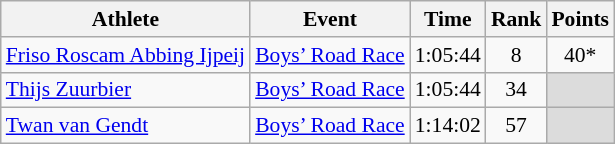<table class="wikitable" border="1" style="font-size:90%">
<tr>
<th>Athlete</th>
<th>Event</th>
<th>Time</th>
<th>Rank</th>
<th>Points</th>
</tr>
<tr>
<td><a href='#'>Friso Roscam Abbing Ijpeij</a></td>
<td><a href='#'>Boys’ Road Race</a></td>
<td align=center>1:05:44</td>
<td align=center>8</td>
<td align=center>40*</td>
</tr>
<tr>
<td><a href='#'>Thijs Zuurbier</a></td>
<td><a href='#'>Boys’ Road Race</a></td>
<td align=center>1:05:44</td>
<td align=center>34</td>
<td bgcolor=#DCDCDC></td>
</tr>
<tr>
<td><a href='#'>Twan van Gendt</a></td>
<td><a href='#'>Boys’ Road Race</a></td>
<td align=center>1:14:02</td>
<td align=center>57</td>
<td bgcolor=#DCDCDC></td>
</tr>
</table>
